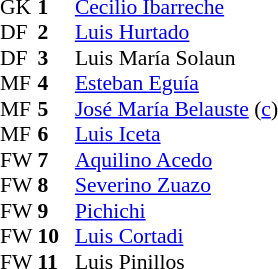<table style="font-size: 90%" cellspacing="0" cellpadding="0" align=center>
<tr>
<td colspan="4"></td>
</tr>
<tr>
<th width=25></th>
<th width=25></th>
</tr>
<tr>
<td>GK</td>
<td><strong>1</strong></td>
<td> <a href='#'>Cecilio Ibarreche</a></td>
</tr>
<tr>
<td>DF</td>
<td><strong>2</strong></td>
<td> <a href='#'>Luis Hurtado</a></td>
</tr>
<tr>
<td>DF</td>
<td><strong>3</strong></td>
<td> Luis María Solaun</td>
</tr>
<tr>
<td>MF</td>
<td><strong>4</strong></td>
<td> <a href='#'>Esteban Eguía</a></td>
</tr>
<tr>
<td>MF</td>
<td><strong>5</strong></td>
<td> <a href='#'>José María Belauste</a> (<a href='#'>c</a>)</td>
</tr>
<tr>
<td>MF</td>
<td><strong>6</strong></td>
<td> <a href='#'>Luis Iceta</a></td>
</tr>
<tr>
<td>FW</td>
<td><strong>7</strong></td>
<td> <a href='#'>Aquilino Acedo</a></td>
</tr>
<tr>
<td>FW</td>
<td><strong>8</strong></td>
<td> <a href='#'>Severino Zuazo</a></td>
</tr>
<tr>
<td>FW</td>
<td><strong>9</strong></td>
<td> <a href='#'>Pichichi</a></td>
</tr>
<tr>
<td>FW</td>
<td><strong>10</strong></td>
<td> <a href='#'>Luis Cortadi</a></td>
</tr>
<tr>
<td>FW</td>
<td><strong>11</strong></td>
<td> Luis Pinillos</td>
</tr>
</table>
